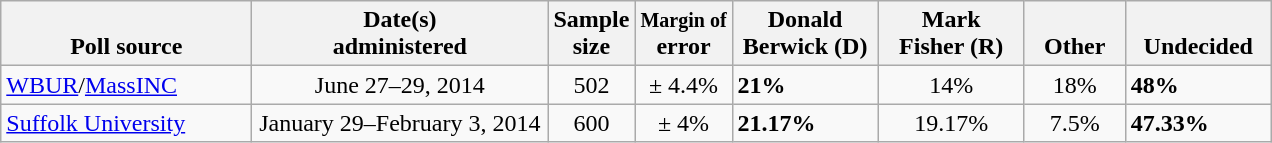<table class="wikitable">
<tr valign= bottom>
<th style="width:160px;">Poll source</th>
<th style="width:190px;">Date(s)<br>administered</th>
<th class=small>Sample<br>size</th>
<th><small>Margin of</small><br>error</th>
<th style="width:90px;">Donald<br>Berwick (D)</th>
<th style="width:90px;">Mark<br>Fisher (R)</th>
<th style="width:60px;">Other</th>
<th style="width:90px;">Undecided</th>
</tr>
<tr>
<td><a href='#'>WBUR</a>/<a href='#'>MassINC</a></td>
<td align=center>June 27–29, 2014</td>
<td align=center>502</td>
<td align=center>± 4.4%</td>
<td><strong>21%</strong></td>
<td align=center>14%</td>
<td align=center>18%</td>
<td><strong>48%</strong></td>
</tr>
<tr>
<td><a href='#'>Suffolk University</a></td>
<td align=center>January 29–February 3, 2014</td>
<td align=center>600</td>
<td align=center>± 4%</td>
<td><strong>21.17%</strong></td>
<td align=center>19.17%</td>
<td align=center>7.5%</td>
<td><strong>47.33%</strong></td>
</tr>
</table>
